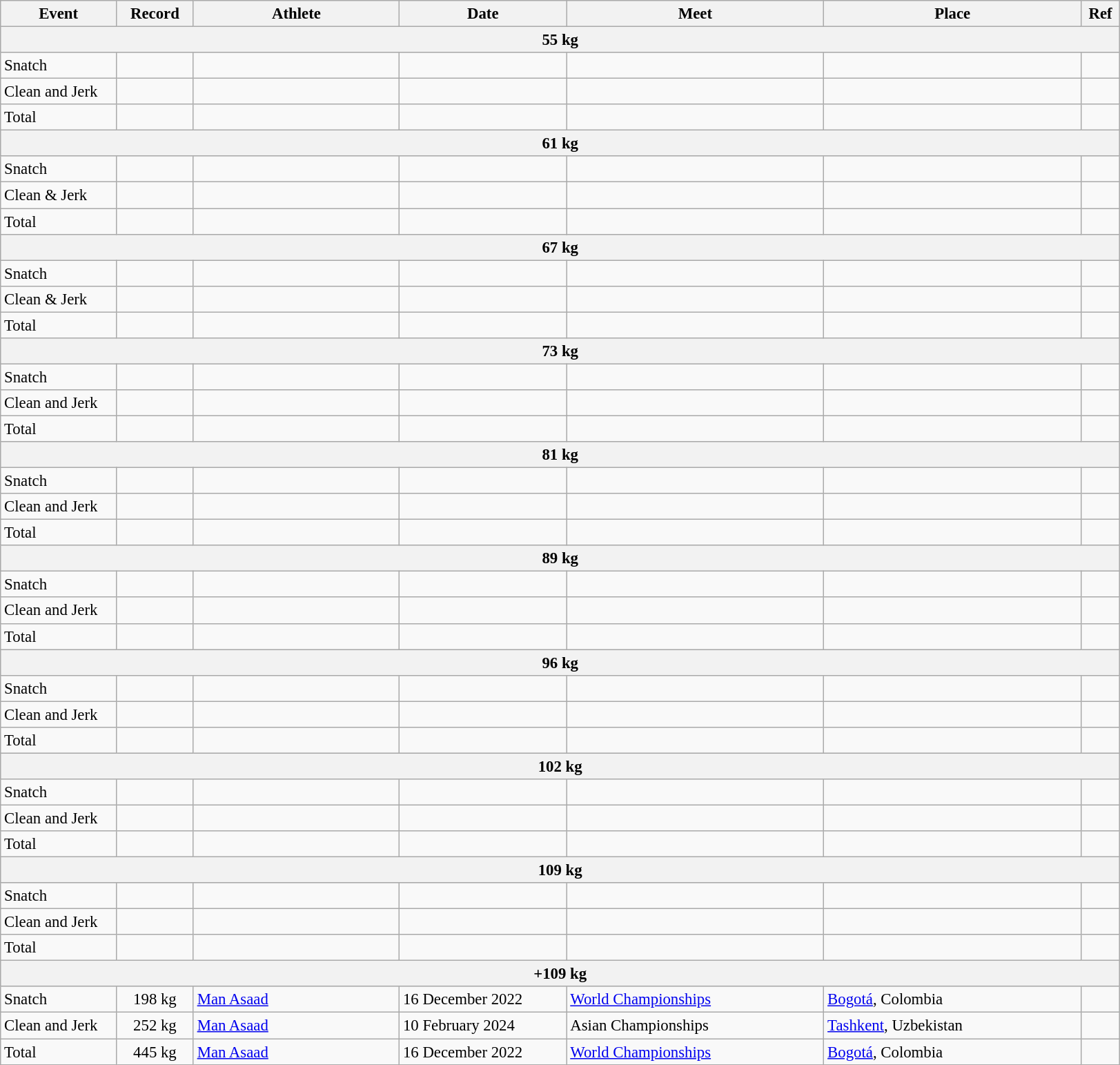<table class="wikitable" style="font-size:95%;">
<tr>
<th width=9%>Event</th>
<th width=6%>Record</th>
<th width=16%>Athlete</th>
<th width=13%>Date</th>
<th width=20%>Meet</th>
<th width=20%>Place</th>
<th width=3%>Ref</th>
</tr>
<tr bgcolor="#DDDDDD">
<th colspan="7">55 kg</th>
</tr>
<tr>
<td>Snatch</td>
<td align="center"></td>
<td></td>
<td></td>
<td></td>
<td></td>
<td></td>
</tr>
<tr>
<td>Clean and Jerk</td>
<td align="center"></td>
<td></td>
<td></td>
<td></td>
<td></td>
<td></td>
</tr>
<tr>
<td>Total</td>
<td align="center"></td>
<td></td>
<td></td>
<td></td>
<td></td>
<td></td>
</tr>
<tr bgcolor="#DDDDDD">
<th colspan="7">61 kg</th>
</tr>
<tr>
<td>Snatch</td>
<td align="center"></td>
<td></td>
<td></td>
<td></td>
<td></td>
<td></td>
</tr>
<tr>
<td>Clean & Jerk</td>
<td align="center"></td>
<td></td>
<td></td>
<td></td>
<td></td>
<td></td>
</tr>
<tr>
<td>Total</td>
<td align="center"></td>
<td></td>
<td></td>
<td></td>
<td></td>
<td></td>
</tr>
<tr bgcolor="#DDDDDD">
<th colspan="7">67 kg</th>
</tr>
<tr>
<td>Snatch</td>
<td align="center"></td>
<td></td>
<td></td>
<td></td>
<td></td>
<td></td>
</tr>
<tr>
<td>Clean & Jerk</td>
<td align="center"></td>
<td></td>
<td></td>
<td></td>
<td></td>
<td></td>
</tr>
<tr>
<td>Total</td>
<td align="center"></td>
<td></td>
<td></td>
<td></td>
<td></td>
<td></td>
</tr>
<tr bgcolor="#DDDDDD">
<th colspan="7">73 kg</th>
</tr>
<tr>
<td>Snatch</td>
<td align="center"></td>
<td></td>
<td></td>
<td></td>
<td></td>
<td></td>
</tr>
<tr>
<td>Clean and Jerk</td>
<td align="center"></td>
<td></td>
<td></td>
<td></td>
<td></td>
<td></td>
</tr>
<tr>
<td>Total</td>
<td align="center"></td>
<td></td>
<td></td>
<td></td>
<td></td>
<td></td>
</tr>
<tr bgcolor="#DDDDDD">
<th colspan="7">81 kg</th>
</tr>
<tr>
<td>Snatch</td>
<td align="center"></td>
<td></td>
<td></td>
<td></td>
<td></td>
<td></td>
</tr>
<tr>
<td>Clean and Jerk</td>
<td align="center"></td>
<td></td>
<td></td>
<td></td>
<td></td>
<td></td>
</tr>
<tr>
<td>Total</td>
<td align="center"></td>
<td></td>
<td></td>
<td></td>
<td></td>
<td></td>
</tr>
<tr bgcolor="#DDDDDD">
<th colspan="7">89 kg</th>
</tr>
<tr>
<td>Snatch</td>
<td align="center"></td>
<td></td>
<td></td>
<td></td>
<td></td>
<td></td>
</tr>
<tr>
<td>Clean and Jerk</td>
<td align="center"></td>
<td></td>
<td></td>
<td></td>
<td></td>
<td></td>
</tr>
<tr>
<td>Total</td>
<td align="center"></td>
<td></td>
<td></td>
<td></td>
<td></td>
<td></td>
</tr>
<tr bgcolor="#DDDDDD">
<th colspan="7">96 kg</th>
</tr>
<tr>
<td>Snatch</td>
<td align="center"></td>
<td></td>
<td></td>
<td></td>
<td></td>
<td></td>
</tr>
<tr>
<td>Clean and Jerk</td>
<td align="center"></td>
<td></td>
<td></td>
<td></td>
<td></td>
<td></td>
</tr>
<tr>
<td>Total</td>
<td align="center"></td>
<td></td>
<td></td>
<td></td>
<td></td>
<td></td>
</tr>
<tr bgcolor="#DDDDDD">
<th colspan="7">102 kg</th>
</tr>
<tr>
<td>Snatch</td>
<td align="center"></td>
<td></td>
<td></td>
<td></td>
<td></td>
<td></td>
</tr>
<tr>
<td>Clean and Jerk</td>
<td align="center"></td>
<td></td>
<td></td>
<td></td>
<td></td>
<td></td>
</tr>
<tr>
<td>Total</td>
<td align="center"></td>
<td></td>
<td></td>
<td></td>
<td></td>
<td></td>
</tr>
<tr bgcolor="#DDDDDD">
<th colspan="7">109 kg</th>
</tr>
<tr>
<td>Snatch</td>
<td align="center"></td>
<td></td>
<td></td>
<td></td>
<td></td>
<td></td>
</tr>
<tr>
<td>Clean and Jerk</td>
<td align="center"></td>
<td></td>
<td></td>
<td></td>
<td></td>
<td></td>
</tr>
<tr>
<td>Total</td>
<td align="center"></td>
<td></td>
<td></td>
<td></td>
<td></td>
<td></td>
</tr>
<tr bgcolor="#DDDDDD">
<th colspan="7">+109 kg</th>
</tr>
<tr>
<td>Snatch</td>
<td align="center">198 kg</td>
<td><a href='#'>Man Asaad</a></td>
<td>16 December 2022</td>
<td><a href='#'>World Championships</a></td>
<td><a href='#'>Bogotá</a>, Colombia</td>
<td></td>
</tr>
<tr>
<td>Clean and Jerk</td>
<td align="center">252 kg</td>
<td><a href='#'>Man Asaad</a></td>
<td>10 February 2024</td>
<td>Asian Championships</td>
<td><a href='#'>Tashkent</a>, Uzbekistan</td>
<td></td>
</tr>
<tr>
<td>Total</td>
<td align="center">445 kg</td>
<td><a href='#'>Man Asaad</a></td>
<td>16 December 2022</td>
<td><a href='#'>World Championships</a></td>
<td><a href='#'>Bogotá</a>, Colombia</td>
<td></td>
</tr>
</table>
